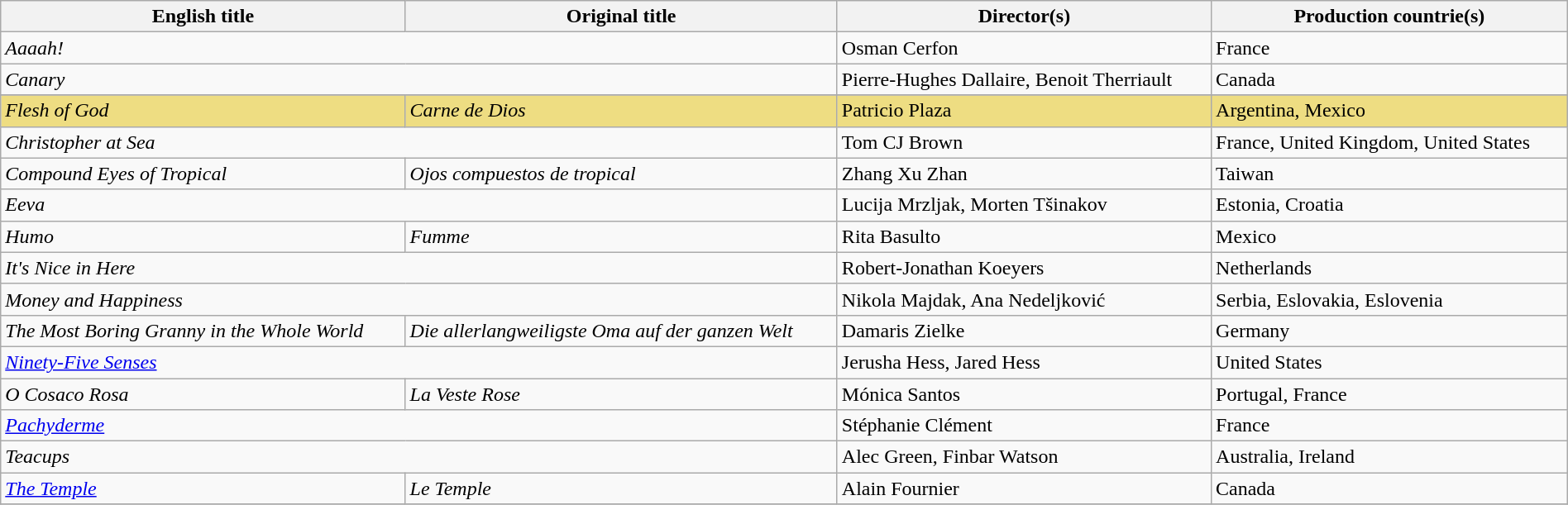<table class="sortable wikitable" style="width:100%; margin-bottom:4px" cellpadding="5">
<tr>
<th scope="col">English title</th>
<th scope="col">Original title</th>
<th scope="col">Director(s)</th>
<th scope="col">Production countrie(s)</th>
</tr>
<tr>
<td colspan="2"><em>Aaaah!</em></td>
<td>Osman Cerfon</td>
<td>France</td>
</tr>
<tr>
<td colspan="2"><em>Canary</em></td>
<td>Pierre-Hughes Dallaire, Benoit Therriault</td>
<td>Canada</td>
</tr>
<tr>
</tr>
<tr style="background:#EEDD82">
<td><em>Flesh of God</em></td>
<td><em>Carne de Dios</em></td>
<td>Patricio Plaza</td>
<td>Argentina, Mexico</td>
</tr>
<tr>
<td colspan="2"><em>Christopher at Sea</em></td>
<td>Tom CJ Brown</td>
<td>France, United Kingdom, United States</td>
</tr>
<tr>
<td><em>Compound Eyes of Tropical</em></td>
<td><em>Ojos compuestos de tropical</em></td>
<td>Zhang Xu Zhan</td>
<td>Taiwan</td>
</tr>
<tr>
<td colspan="2"><em>Eeva</em></td>
<td>Lucija Mrzljak, Morten Tšinakov</td>
<td>Estonia, Croatia</td>
</tr>
<tr>
<td><em>Humo</em></td>
<td><em>Fumme</em></td>
<td>Rita Basulto</td>
<td>Mexico</td>
</tr>
<tr>
<td colspan="2"><em>It's Nice in Here</em></td>
<td>Robert-Jonathan Koeyers</td>
<td>Netherlands</td>
</tr>
<tr>
<td colspan="2"><em>Money and Happiness</em></td>
<td>Nikola Majdak, Ana Nedeljković</td>
<td>Serbia, Eslovakia, Eslovenia</td>
</tr>
<tr>
<td><em>The Most Boring Granny in the Whole World</em></td>
<td><em>Die allerlangweiligste Oma auf der ganzen Welt</em></td>
<td>Damaris Zielke</td>
<td>Germany</td>
</tr>
<tr>
<td colspan="2"><em><a href='#'>Ninety-Five Senses</a></em></td>
<td>Jerusha Hess, Jared Hess</td>
<td>United States</td>
</tr>
<tr>
<td><em>O Cosaco Rosa</em></td>
<td><em>La Veste Rose</em></td>
<td>Mónica Santos</td>
<td>Portugal, France</td>
</tr>
<tr>
<td colspan="2"><em><a href='#'>Pachyderme</a></em></td>
<td>Stéphanie Clément</td>
<td>France</td>
</tr>
<tr>
<td colspan="2"><em>Teacups</em></td>
<td>Alec Green, Finbar Watson</td>
<td>Australia, Ireland</td>
</tr>
<tr>
<td><em><a href='#'>The Temple</a></em></td>
<td><em>Le Temple</em></td>
<td>Alain Fournier</td>
<td>Canada</td>
</tr>
<tr>
</tr>
</table>
